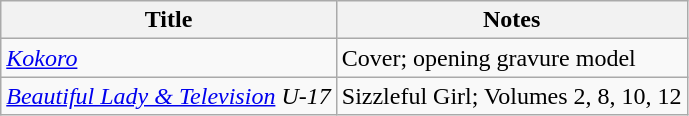<table class="wikitable">
<tr>
<th>Title</th>
<th>Notes</th>
</tr>
<tr>
<td><em><a href='#'>Kokoro</a></em></td>
<td>Cover; opening gravure model</td>
</tr>
<tr>
<td><em><a href='#'>Beautiful Lady & Television</a> U-17</em></td>
<td>Sizzleful Girl; Volumes 2, 8, 10, 12</td>
</tr>
</table>
